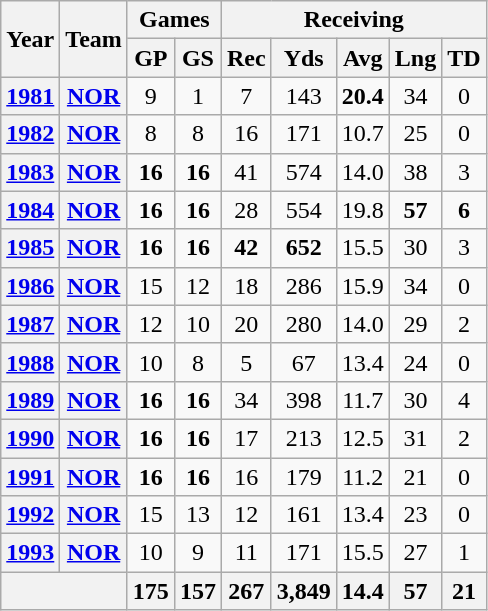<table class="wikitable" style="text-align:center">
<tr>
<th rowspan="2">Year</th>
<th rowspan="2">Team</th>
<th colspan="2">Games</th>
<th colspan="5">Receiving</th>
</tr>
<tr>
<th>GP</th>
<th>GS</th>
<th>Rec</th>
<th>Yds</th>
<th>Avg</th>
<th>Lng</th>
<th>TD</th>
</tr>
<tr>
<th><a href='#'>1981</a></th>
<th><a href='#'>NOR</a></th>
<td>9</td>
<td>1</td>
<td>7</td>
<td>143</td>
<td><strong>20.4</strong></td>
<td>34</td>
<td>0</td>
</tr>
<tr>
<th><a href='#'>1982</a></th>
<th><a href='#'>NOR</a></th>
<td>8</td>
<td>8</td>
<td>16</td>
<td>171</td>
<td>10.7</td>
<td>25</td>
<td>0</td>
</tr>
<tr>
<th><a href='#'>1983</a></th>
<th><a href='#'>NOR</a></th>
<td><strong>16</strong></td>
<td><strong>16</strong></td>
<td>41</td>
<td>574</td>
<td>14.0</td>
<td>38</td>
<td>3</td>
</tr>
<tr>
<th><a href='#'>1984</a></th>
<th><a href='#'>NOR</a></th>
<td><strong>16</strong></td>
<td><strong>16</strong></td>
<td>28</td>
<td>554</td>
<td>19.8</td>
<td><strong>57</strong></td>
<td><strong>6</strong></td>
</tr>
<tr>
<th><a href='#'>1985</a></th>
<th><a href='#'>NOR</a></th>
<td><strong>16</strong></td>
<td><strong>16</strong></td>
<td><strong>42</strong></td>
<td><strong>652</strong></td>
<td>15.5</td>
<td>30</td>
<td>3</td>
</tr>
<tr>
<th><a href='#'>1986</a></th>
<th><a href='#'>NOR</a></th>
<td>15</td>
<td>12</td>
<td>18</td>
<td>286</td>
<td>15.9</td>
<td>34</td>
<td>0</td>
</tr>
<tr>
<th><a href='#'>1987</a></th>
<th><a href='#'>NOR</a></th>
<td>12</td>
<td>10</td>
<td>20</td>
<td>280</td>
<td>14.0</td>
<td>29</td>
<td>2</td>
</tr>
<tr>
<th><a href='#'>1988</a></th>
<th><a href='#'>NOR</a></th>
<td>10</td>
<td>8</td>
<td>5</td>
<td>67</td>
<td>13.4</td>
<td>24</td>
<td>0</td>
</tr>
<tr>
<th><a href='#'>1989</a></th>
<th><a href='#'>NOR</a></th>
<td><strong>16</strong></td>
<td><strong>16</strong></td>
<td>34</td>
<td>398</td>
<td>11.7</td>
<td>30</td>
<td>4</td>
</tr>
<tr>
<th><a href='#'>1990</a></th>
<th><a href='#'>NOR</a></th>
<td><strong>16</strong></td>
<td><strong>16</strong></td>
<td>17</td>
<td>213</td>
<td>12.5</td>
<td>31</td>
<td>2</td>
</tr>
<tr>
<th><a href='#'>1991</a></th>
<th><a href='#'>NOR</a></th>
<td><strong>16</strong></td>
<td><strong>16</strong></td>
<td>16</td>
<td>179</td>
<td>11.2</td>
<td>21</td>
<td>0</td>
</tr>
<tr>
<th><a href='#'>1992</a></th>
<th><a href='#'>NOR</a></th>
<td>15</td>
<td>13</td>
<td>12</td>
<td>161</td>
<td>13.4</td>
<td>23</td>
<td>0</td>
</tr>
<tr>
<th><a href='#'>1993</a></th>
<th><a href='#'>NOR</a></th>
<td>10</td>
<td>9</td>
<td>11</td>
<td>171</td>
<td>15.5</td>
<td>27</td>
<td>1</td>
</tr>
<tr>
<th colspan="2"></th>
<th>175</th>
<th>157</th>
<th>267</th>
<th>3,849</th>
<th>14.4</th>
<th>57</th>
<th>21</th>
</tr>
</table>
